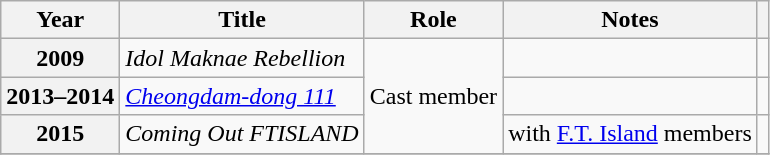<table class="wikitable  plainrowheaders">
<tr>
<th scope="col">Year</th>
<th scope="col">Title</th>
<th scope="col">Role</th>
<th scope="col">Notes</th>
<th scope="col" class="unsortable"></th>
</tr>
<tr>
<th scope="row">2009</th>
<td><em>Idol Maknae Rebellion</em></td>
<td rowspan=3>Cast member</td>
<td></td>
<td></td>
</tr>
<tr>
<th scope="row">2013–2014</th>
<td><em><a href='#'>Cheongdam-dong 111</a></em></td>
<td></td>
</tr>
<tr>
<th scope="row">2015</th>
<td><em>Coming Out FTISLAND</em></td>
<td>with <a href='#'>F.T. Island</a> members</td>
<td></td>
</tr>
<tr>
</tr>
</table>
